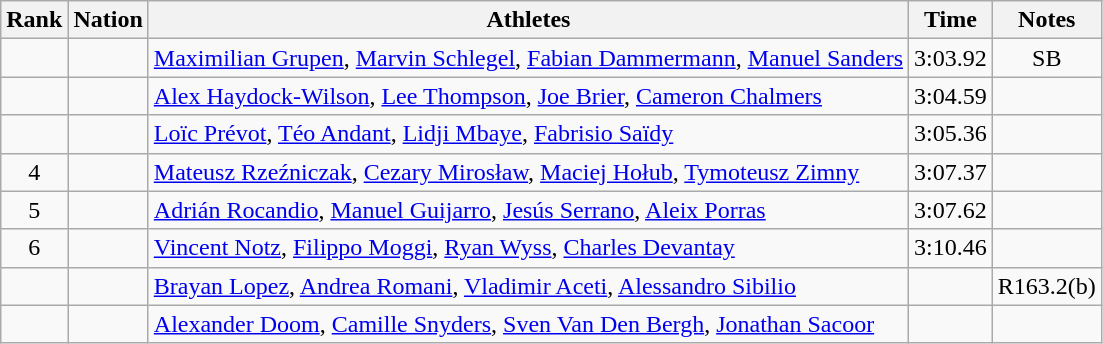<table class="wikitable sortable" style="text-align:center">
<tr>
<th>Rank</th>
<th>Nation</th>
<th>Athletes</th>
<th>Time</th>
<th>Notes</th>
</tr>
<tr>
<td></td>
<td align=left></td>
<td align=left><a href='#'>Maximilian Grupen</a>, <a href='#'>Marvin Schlegel</a>, <a href='#'>Fabian Dammermann</a>, <a href='#'>Manuel Sanders</a></td>
<td>3:03.92</td>
<td>SB</td>
</tr>
<tr>
<td></td>
<td align=left></td>
<td align=left><a href='#'>Alex Haydock-Wilson</a>, <a href='#'>Lee Thompson</a>, <a href='#'>Joe Brier</a>, <a href='#'>Cameron Chalmers</a></td>
<td>3:04.59</td>
<td></td>
</tr>
<tr>
<td></td>
<td align=left></td>
<td align=left><a href='#'>Loïc Prévot</a>, <a href='#'>Téo Andant</a>, <a href='#'>Lidji Mbaye</a>, <a href='#'>Fabrisio Saïdy</a></td>
<td>3:05.36</td>
<td></td>
</tr>
<tr>
<td>4</td>
<td align=left></td>
<td align=left><a href='#'>Mateusz Rzeźniczak</a>, <a href='#'>Cezary Mirosław</a>, <a href='#'>Maciej Hołub</a>, <a href='#'>Tymoteusz Zimny</a></td>
<td>3:07.37</td>
<td></td>
</tr>
<tr>
<td>5</td>
<td align=left></td>
<td align=left><a href='#'>Adrián Rocandio</a>, <a href='#'>Manuel Guijarro</a>, <a href='#'>Jesús Serrano</a>, <a href='#'>Aleix Porras</a></td>
<td>3:07.62</td>
<td></td>
</tr>
<tr>
<td>6</td>
<td align=left></td>
<td align=left><a href='#'>Vincent Notz</a>, <a href='#'>Filippo Moggi</a>, <a href='#'>Ryan Wyss</a>, <a href='#'>Charles Devantay</a></td>
<td>3:10.46</td>
<td></td>
</tr>
<tr>
<td></td>
<td align=left></td>
<td align=left><a href='#'>Brayan Lopez</a>, <a href='#'>Andrea Romani</a>, <a href='#'>Vladimir Aceti</a>, <a href='#'>Alessandro Sibilio</a></td>
<td></td>
<td>R163.2(b)</td>
</tr>
<tr>
<td></td>
<td align=left></td>
<td align=left><a href='#'>Alexander Doom</a>, <a href='#'>Camille Snyders</a>, <a href='#'>Sven Van Den Bergh</a>, <a href='#'>Jonathan Sacoor</a></td>
<td></td>
<td></td>
</tr>
</table>
